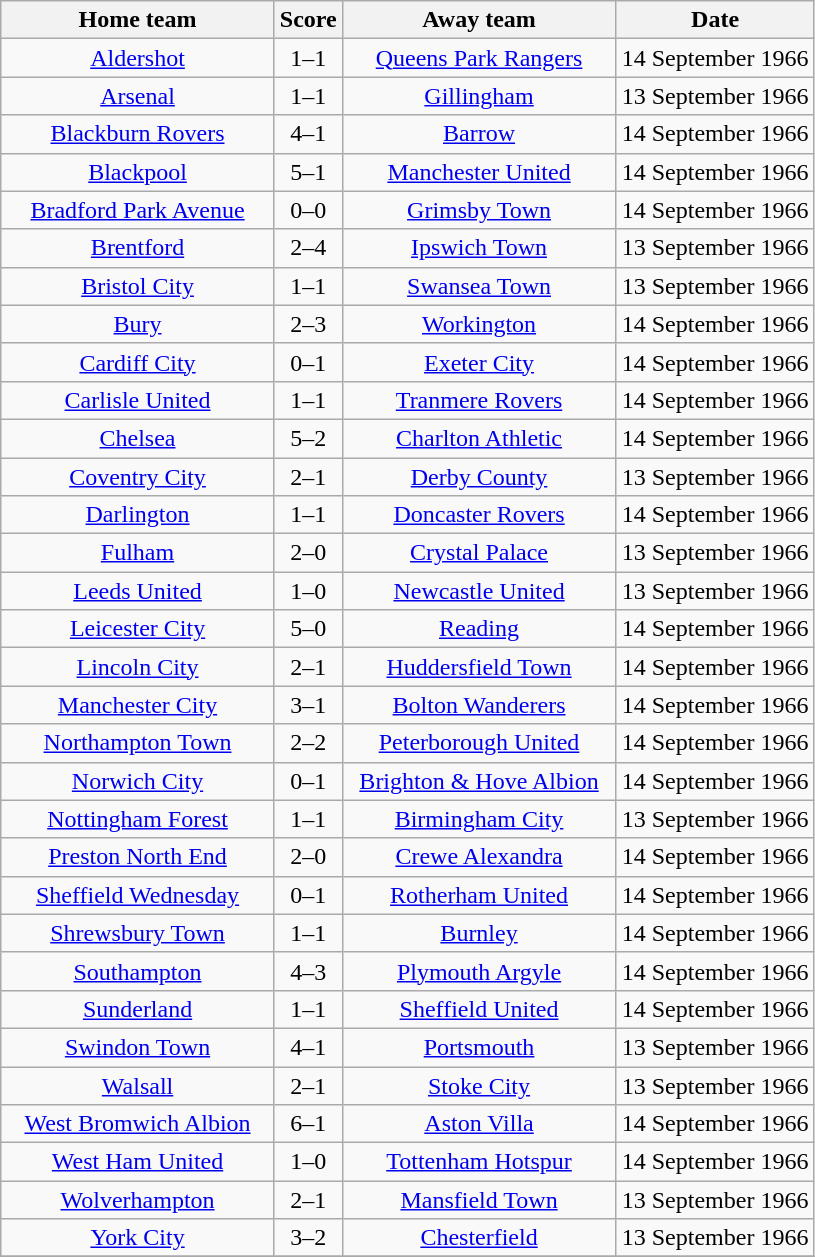<table class="wikitable" style="text-align:center;">
<tr>
<th width=175>Home team</th>
<th width=20>Score</th>
<th width=175>Away team</th>
<th width=125>Date</th>
</tr>
<tr>
<td><a href='#'>Aldershot</a></td>
<td>1–1</td>
<td><a href='#'>Queens Park Rangers</a></td>
<td>14 September 1966</td>
</tr>
<tr>
<td><a href='#'>Arsenal</a></td>
<td>1–1</td>
<td><a href='#'>Gillingham</a></td>
<td>13 September 1966</td>
</tr>
<tr>
<td><a href='#'>Blackburn Rovers</a></td>
<td>4–1</td>
<td><a href='#'>Barrow</a></td>
<td>14 September 1966</td>
</tr>
<tr>
<td><a href='#'>Blackpool</a></td>
<td>5–1</td>
<td><a href='#'>Manchester United</a></td>
<td>14 September 1966</td>
</tr>
<tr>
<td><a href='#'>Bradford Park Avenue</a></td>
<td>0–0</td>
<td><a href='#'>Grimsby Town</a></td>
<td>14 September 1966</td>
</tr>
<tr>
<td><a href='#'>Brentford</a></td>
<td>2–4</td>
<td><a href='#'>Ipswich Town</a></td>
<td>13 September 1966</td>
</tr>
<tr>
<td><a href='#'>Bristol City</a></td>
<td>1–1</td>
<td><a href='#'>Swansea Town</a></td>
<td>13 September 1966</td>
</tr>
<tr>
<td><a href='#'>Bury</a></td>
<td>2–3</td>
<td><a href='#'>Workington</a></td>
<td>14 September 1966</td>
</tr>
<tr>
<td><a href='#'>Cardiff City</a></td>
<td>0–1</td>
<td><a href='#'>Exeter City</a></td>
<td>14 September 1966</td>
</tr>
<tr>
<td><a href='#'>Carlisle United</a></td>
<td>1–1</td>
<td><a href='#'>Tranmere Rovers</a></td>
<td>14 September 1966</td>
</tr>
<tr>
<td><a href='#'>Chelsea</a></td>
<td>5–2</td>
<td><a href='#'>Charlton Athletic</a></td>
<td>14 September 1966</td>
</tr>
<tr>
<td><a href='#'>Coventry City</a></td>
<td>2–1</td>
<td><a href='#'>Derby County</a></td>
<td>13 September 1966</td>
</tr>
<tr>
<td><a href='#'>Darlington</a></td>
<td>1–1</td>
<td><a href='#'>Doncaster Rovers</a></td>
<td>14 September 1966</td>
</tr>
<tr>
<td><a href='#'>Fulham</a></td>
<td>2–0</td>
<td><a href='#'>Crystal Palace</a></td>
<td>13 September 1966</td>
</tr>
<tr>
<td><a href='#'>Leeds United</a></td>
<td>1–0</td>
<td><a href='#'>Newcastle United</a></td>
<td>13 September 1966</td>
</tr>
<tr>
<td><a href='#'>Leicester City</a></td>
<td>5–0</td>
<td><a href='#'>Reading</a></td>
<td>14 September 1966</td>
</tr>
<tr>
<td><a href='#'>Lincoln City</a></td>
<td>2–1</td>
<td><a href='#'>Huddersfield Town</a></td>
<td>14 September 1966</td>
</tr>
<tr>
<td><a href='#'>Manchester City</a></td>
<td>3–1</td>
<td><a href='#'>Bolton Wanderers</a></td>
<td>14 September 1966</td>
</tr>
<tr>
<td><a href='#'>Northampton Town</a></td>
<td>2–2</td>
<td><a href='#'>Peterborough United</a></td>
<td>14 September 1966</td>
</tr>
<tr>
<td><a href='#'>Norwich City</a></td>
<td>0–1</td>
<td><a href='#'>Brighton & Hove Albion</a></td>
<td>14 September 1966</td>
</tr>
<tr>
<td><a href='#'>Nottingham Forest</a></td>
<td>1–1</td>
<td><a href='#'>Birmingham City</a></td>
<td>13 September 1966</td>
</tr>
<tr>
<td><a href='#'>Preston North End</a></td>
<td>2–0</td>
<td><a href='#'>Crewe Alexandra</a></td>
<td>14 September 1966</td>
</tr>
<tr>
<td><a href='#'>Sheffield Wednesday</a></td>
<td>0–1</td>
<td><a href='#'>Rotherham United</a></td>
<td>14 September 1966</td>
</tr>
<tr>
<td><a href='#'>Shrewsbury Town</a></td>
<td>1–1</td>
<td><a href='#'>Burnley</a></td>
<td>14 September 1966</td>
</tr>
<tr>
<td><a href='#'>Southampton</a></td>
<td>4–3</td>
<td><a href='#'>Plymouth Argyle</a></td>
<td>14 September 1966</td>
</tr>
<tr>
<td><a href='#'>Sunderland</a></td>
<td>1–1</td>
<td><a href='#'>Sheffield United</a></td>
<td>14 September 1966</td>
</tr>
<tr>
<td><a href='#'>Swindon Town</a></td>
<td>4–1</td>
<td><a href='#'>Portsmouth</a></td>
<td>13 September 1966</td>
</tr>
<tr>
<td><a href='#'>Walsall</a></td>
<td>2–1</td>
<td><a href='#'>Stoke City</a></td>
<td>13 September 1966</td>
</tr>
<tr>
<td><a href='#'>West Bromwich Albion</a></td>
<td>6–1</td>
<td><a href='#'>Aston Villa</a></td>
<td>14 September 1966</td>
</tr>
<tr>
<td><a href='#'>West Ham United</a></td>
<td>1–0</td>
<td><a href='#'>Tottenham Hotspur</a></td>
<td>14 September 1966</td>
</tr>
<tr>
<td><a href='#'>Wolverhampton</a></td>
<td>2–1</td>
<td><a href='#'>Mansfield Town</a></td>
<td>13 September 1966</td>
</tr>
<tr>
<td><a href='#'>York City</a></td>
<td>3–2</td>
<td><a href='#'>Chesterfield</a></td>
<td>13 September 1966</td>
</tr>
<tr>
</tr>
</table>
